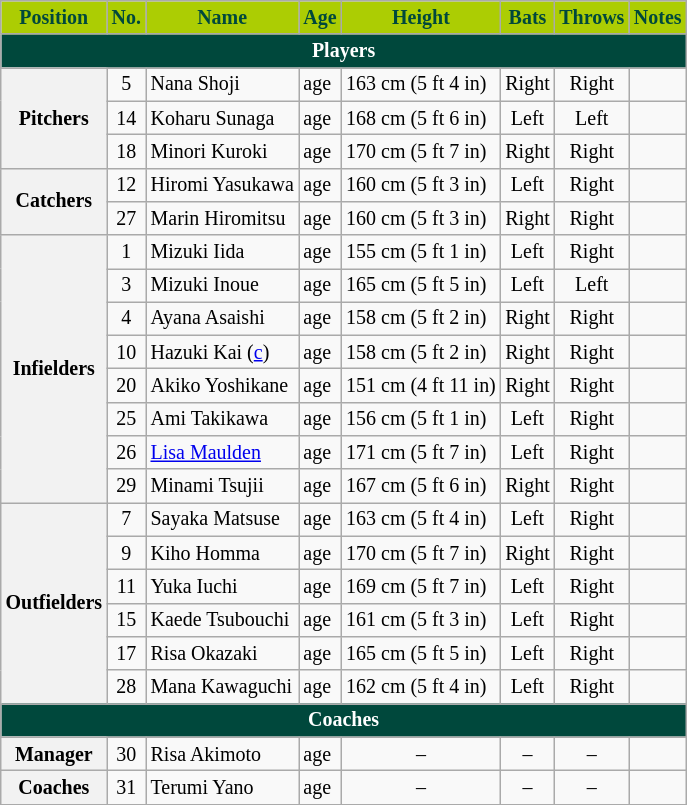<table class="wikitable" style="font-size:smaller">
<tr>
<th style="background-color:#ACCD03; color:#00483C;">Position</th>
<th style="background-color:#ACCD03; color:#00483C;">No.</th>
<th style="background-color:#ACCD03; color:#00483C;">Name</th>
<th style="background-color:#ACCD03; color:#00483C;">Age</th>
<th style="background-color:#ACCD03; color:#00483C;">Height</th>
<th style="background-color:#ACCD03; color:#00483C;">Bats</th>
<th style="background-color:#ACCD03; color:#00483C;">Throws</th>
<th style="background-color:#ACCD03; color:#00483C;">Notes</th>
</tr>
<tr>
<th colspan="8" style="background-color:#00483C; color:#FFFFFF;">Players</th>
</tr>
<tr>
<th rowspan="3">Pitchers</th>
<td align="center">5</td>
<td> Nana Shoji</td>
<td>age </td>
<td>163 cm (5 ft 4 in)</td>
<td align="center">Right</td>
<td align="center">Right</td>
<td></td>
</tr>
<tr>
<td align="center">14</td>
<td> Koharu Sunaga</td>
<td>age </td>
<td>168 cm (5 ft 6 in)</td>
<td align="center">Left</td>
<td align="center">Left</td>
<td></td>
</tr>
<tr>
<td align="center">18</td>
<td> Minori Kuroki</td>
<td>age </td>
<td>170 cm (5 ft 7 in)</td>
<td align="center">Right</td>
<td align="center">Right</td>
<td></td>
</tr>
<tr>
<th rowspan="2">Catchers</th>
<td align="center">12</td>
<td> Hiromi Yasukawa</td>
<td>age </td>
<td>160 cm (5 ft 3 in)</td>
<td align="center">Left</td>
<td align="center">Right</td>
<td></td>
</tr>
<tr>
<td align="center">27</td>
<td> Marin Hiromitsu</td>
<td>age </td>
<td>160 cm (5 ft 3 in)</td>
<td align="center">Right</td>
<td align="center">Right</td>
<td></td>
</tr>
<tr>
<th rowspan="8">Infielders</th>
<td align="center">1</td>
<td> Mizuki Iida</td>
<td>age </td>
<td>155 cm (5 ft 1 in)</td>
<td align="center">Left</td>
<td align="center">Right</td>
<td></td>
</tr>
<tr>
<td align="center">3</td>
<td> Mizuki Inoue</td>
<td>age </td>
<td>165 cm (5 ft 5 in)</td>
<td align="center">Left</td>
<td align="center">Left</td>
<td></td>
</tr>
<tr>
<td align="center">4</td>
<td> Ayana Asaishi</td>
<td>age </td>
<td>158 cm (5 ft 2 in)</td>
<td align="center">Right</td>
<td align="center">Right</td>
<td></td>
</tr>
<tr>
<td align="center">10</td>
<td> Hazuki Kai (<a href='#'>c</a>)</td>
<td>age </td>
<td>158 cm (5 ft 2 in)</td>
<td align="center">Right</td>
<td align="center">Right</td>
<td></td>
</tr>
<tr>
<td align="center">20</td>
<td> Akiko Yoshikane</td>
<td>age </td>
<td>151 cm (4 ft 11 in)</td>
<td align="center">Right</td>
<td align="center">Right</td>
<td></td>
</tr>
<tr>
<td align="center">25</td>
<td> Ami Takikawa</td>
<td>age </td>
<td>156 cm (5 ft 1 in)</td>
<td align="center">Left</td>
<td align="center">Right</td>
<td></td>
</tr>
<tr>
<td align="center">26</td>
<td> <a href='#'>Lisa Maulden</a></td>
<td>age </td>
<td>171 cm (5 ft 7 in)</td>
<td align="center">Left</td>
<td align="center">Right</td>
<td></td>
</tr>
<tr>
<td align="center">29</td>
<td> Minami Tsujii</td>
<td>age </td>
<td>167 cm (5 ft 6 in)</td>
<td align="center">Right</td>
<td align="center">Right</td>
<td></td>
</tr>
<tr>
<th rowspan="6">Outfielders</th>
<td align="center">7</td>
<td> Sayaka Matsuse</td>
<td>age </td>
<td>163 cm (5 ft 4 in)</td>
<td align="center">Left</td>
<td align="center">Right</td>
<td></td>
</tr>
<tr>
<td align="center">9</td>
<td> Kiho Homma</td>
<td>age </td>
<td>170 cm (5 ft 7 in)</td>
<td align="center">Right</td>
<td align="center">Right</td>
<td></td>
</tr>
<tr>
<td align="center">11</td>
<td> Yuka Iuchi</td>
<td>age </td>
<td>169 cm (5 ft 7 in)</td>
<td align="center">Left</td>
<td align="center">Right</td>
<td></td>
</tr>
<tr>
<td align="center">15</td>
<td> Kaede Tsubouchi</td>
<td>age </td>
<td>161 cm (5 ft 3 in)</td>
<td align="center">Left</td>
<td align="center">Right</td>
<td></td>
</tr>
<tr>
<td align="center">17</td>
<td> Risa Okazaki</td>
<td>age </td>
<td>165 cm (5 ft 5 in)</td>
<td align="center">Left</td>
<td align="center">Right</td>
<td></td>
</tr>
<tr>
<td align="center">28</td>
<td> Mana Kawaguchi</td>
<td>age </td>
<td>162 cm (5 ft 4 in)</td>
<td align="center">Left</td>
<td align="center">Right</td>
<td></td>
</tr>
<tr>
<th colspan="8" style="background-color:#00483C; color:#FFFFFF;">Coaches</th>
</tr>
<tr>
<th rowspan="1">Manager</th>
<td align="center">30</td>
<td> Risa Akimoto</td>
<td>age </td>
<td align="center">–</td>
<td align="center">–</td>
<td align="center">–</td>
<td></td>
</tr>
<tr>
<th rowspan="1">Coaches</th>
<td align="center">31</td>
<td> Terumi Yano</td>
<td>age </td>
<td align="center">–</td>
<td align="center">–</td>
<td align="center">–</td>
<td></td>
</tr>
</table>
